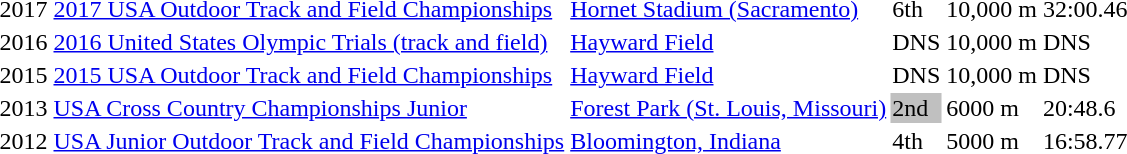<table>
<tr>
<td>2017</td>
<td><a href='#'>2017 USA Outdoor Track and Field Championships</a></td>
<td><a href='#'>Hornet Stadium (Sacramento)</a></td>
<td>6th</td>
<td>10,000 m</td>
<td>32:00.46</td>
</tr>
<tr>
<td>2016</td>
<td><a href='#'>2016 United States Olympic Trials (track and field)</a></td>
<td><a href='#'>Hayward Field</a></td>
<td>DNS</td>
<td>10,000 m</td>
<td>DNS</td>
</tr>
<tr>
<td>2015</td>
<td><a href='#'>2015 USA Outdoor Track and Field Championships</a></td>
<td><a href='#'>Hayward Field</a></td>
<td>DNS</td>
<td>10,000 m</td>
<td>DNS</td>
</tr>
<tr>
<td>2013</td>
<td><a href='#'>USA Cross Country Championships Junior</a></td>
<td><a href='#'>Forest Park (St. Louis, Missouri)</a></td>
<td bgcolor=silver>2nd</td>
<td>6000 m</td>
<td>20:48.6</td>
</tr>
<tr>
<td>2012</td>
<td><a href='#'>USA Junior Outdoor Track and Field Championships</a></td>
<td><a href='#'>Bloomington, Indiana</a></td>
<td>4th</td>
<td>5000 m</td>
<td>16:58.77</td>
</tr>
</table>
